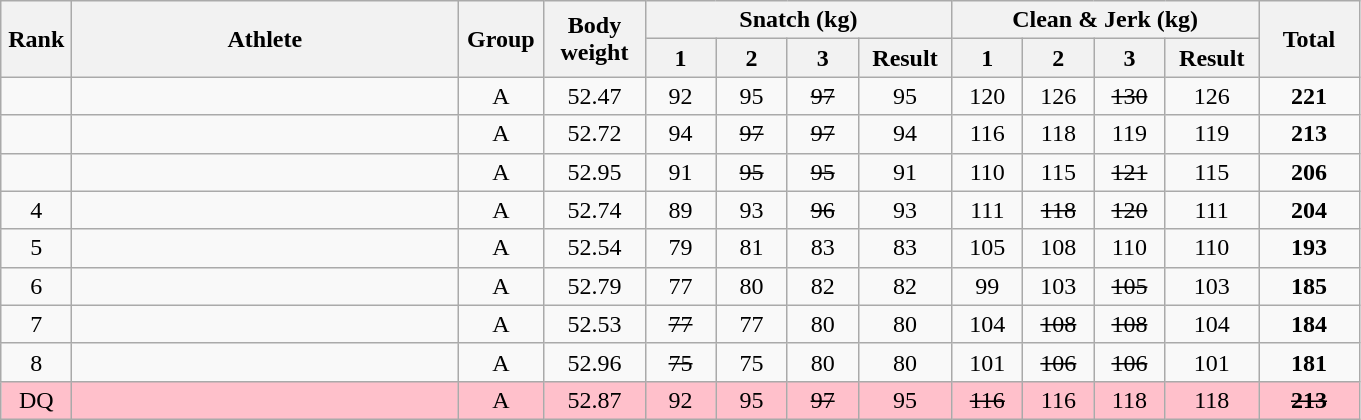<table class = "wikitable" style="text-align:center;">
<tr>
<th rowspan=2 width=40>Rank</th>
<th rowspan=2 width=250>Athlete</th>
<th rowspan=2 width=50>Group</th>
<th rowspan=2 width=60>Body weight</th>
<th colspan=4>Snatch (kg)</th>
<th colspan=4>Clean & Jerk (kg)</th>
<th rowspan=2 width=60>Total</th>
</tr>
<tr>
<th width=40>1</th>
<th width=40>2</th>
<th width=40>3</th>
<th width=55>Result</th>
<th width=40>1</th>
<th width=40>2</th>
<th width=40>3</th>
<th width=55>Result</th>
</tr>
<tr>
<td></td>
<td align=left></td>
<td>A</td>
<td>52.47</td>
<td>92</td>
<td>95</td>
<td><s>97</s></td>
<td>95</td>
<td>120</td>
<td>126</td>
<td><s>130</s></td>
<td>126</td>
<td><strong>221</strong></td>
</tr>
<tr>
<td></td>
<td align=left></td>
<td>A</td>
<td>52.72</td>
<td>94</td>
<td><s>97</s></td>
<td><s>97</s></td>
<td>94</td>
<td>116</td>
<td>118</td>
<td>119</td>
<td>119</td>
<td><strong>213</strong></td>
</tr>
<tr>
<td></td>
<td align=left></td>
<td>A</td>
<td>52.95</td>
<td>91</td>
<td><s>95</s></td>
<td><s>95</s></td>
<td>91</td>
<td>110</td>
<td>115</td>
<td><s>121</s></td>
<td>115</td>
<td><strong>206</strong></td>
</tr>
<tr>
<td>4</td>
<td align=left></td>
<td>A</td>
<td>52.74</td>
<td>89</td>
<td>93</td>
<td><s>96</s></td>
<td>93</td>
<td>111</td>
<td><s>118</s></td>
<td><s>120</s></td>
<td>111</td>
<td><strong>204</strong></td>
</tr>
<tr>
<td>5</td>
<td align=left></td>
<td>A</td>
<td>52.54</td>
<td>79</td>
<td>81</td>
<td>83</td>
<td>83</td>
<td>105</td>
<td>108</td>
<td>110</td>
<td>110</td>
<td><strong>193</strong></td>
</tr>
<tr>
<td>6</td>
<td align=left></td>
<td>A</td>
<td>52.79</td>
<td>77</td>
<td>80</td>
<td>82</td>
<td>82</td>
<td>99</td>
<td>103</td>
<td><s>105</s></td>
<td>103</td>
<td><strong>185</strong></td>
</tr>
<tr>
<td>7</td>
<td align=left></td>
<td>A</td>
<td>52.53</td>
<td><s>77</s></td>
<td>77</td>
<td>80</td>
<td>80</td>
<td>104</td>
<td><s>108</s></td>
<td><s>108</s></td>
<td>104</td>
<td><strong>184</strong></td>
</tr>
<tr>
<td>8</td>
<td align=left></td>
<td>A</td>
<td>52.96</td>
<td><s>75</s></td>
<td>75</td>
<td>80</td>
<td>80</td>
<td>101</td>
<td><s>106</s></td>
<td><s>106</s></td>
<td>101</td>
<td><strong>181</strong></td>
</tr>
<tr bgcolor=pink>
<td>DQ</td>
<td align=left></td>
<td>A</td>
<td>52.87</td>
<td>92</td>
<td>95</td>
<td><s>97</s></td>
<td>95</td>
<td><s>116</s></td>
<td>116</td>
<td>118</td>
<td>118</td>
<td><s><strong>213</strong></s></td>
</tr>
</table>
